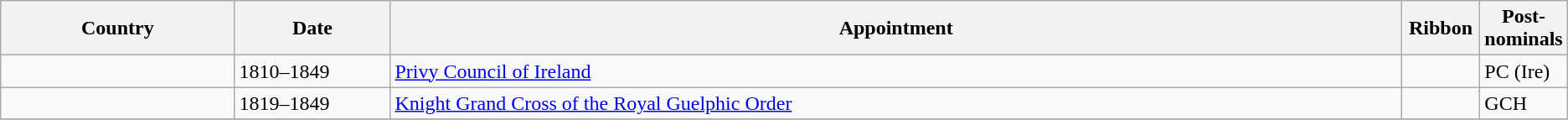<table class="wikitable">
<tr>
<th style="width:15%;">Country</th>
<th style="width:10%;">Date</th>
<th style="width:65%;">Appointment</th>
<th style="width:5%;">Ribbon</th>
<th style="width:5%;">Post-nominals</th>
</tr>
<tr>
<td></td>
<td>1810–1849</td>
<td><a href='#'>Privy Council of Ireland</a></td>
<td></td>
<td>PC (Ire)</td>
</tr>
<tr>
<td></td>
<td>1819–1849</td>
<td><a href='#'>Knight Grand Cross of the Royal Guelphic Order</a></td>
<td></td>
<td>GCH</td>
</tr>
<tr>
</tr>
</table>
